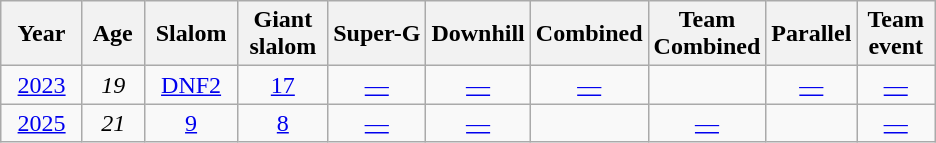<table class=wikitable style="text-align:center">
<tr>
<th>  Year  </th>
<th> Age </th>
<th> Slalom </th>
<th> Giant <br> slalom </th>
<th>Super-G</th>
<th>Downhill</th>
<th>Combined</th>
<th>Team<br>Combined</th>
<th>Parallel</th>
<th>Team<br> event </th>
</tr>
<tr>
<td><a href='#'>2023</a></td>
<td><em>19</em></td>
<td><a href='#'>DNF2</a></td>
<td><a href='#'>17</a></td>
<td><a href='#'>—</a></td>
<td><a href='#'>—</a></td>
<td><a href='#'>—</a></td>
<td></td>
<td><a href='#'>—</a></td>
<td><a href='#'>—</a></td>
</tr>
<tr>
<td><a href='#'>2025</a></td>
<td><em>21</em></td>
<td><a href='#'>9</a></td>
<td><a href='#'>8</a></td>
<td><a href='#'>—</a></td>
<td><a href='#'>—</a></td>
<td></td>
<td><a href='#'>—</a></td>
<td></td>
<td><a href='#'>—</a></td>
</tr>
</table>
